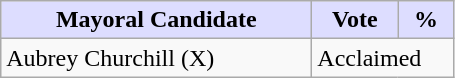<table class="wikitable">
<tr>
<th style="background:#ddf; width:200px;">Mayoral Candidate </th>
<th style="background:#ddf; width:50px;">Vote</th>
<th style="background:#ddf; width:30px;">%</th>
</tr>
<tr>
<td>Aubrey Churchill (X)</td>
<td colspan="2">Acclaimed</td>
</tr>
</table>
